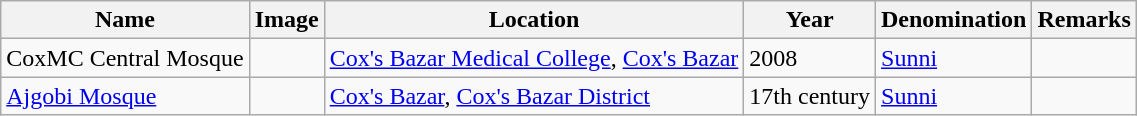<table class="wikitable sortable">
<tr>
<th>Name</th>
<th align=center class=unsortable>Image</th>
<th>Location</th>
<th>Year</th>
<th>Denomination</th>
<th align=left class=unsortable>Remarks</th>
</tr>
<tr valign=top>
<td>CoxMC Central Mosque</td>
<td></td>
<td><a href='#'>Cox's Bazar Medical College</a>, <a href='#'>Cox's Bazar</a></td>
<td>2008</td>
<td><a href='#'>Sunni</a></td>
<td></td>
</tr>
<tr valign=top>
<td><a href='#'>Ajgobi Mosque</a></td>
<td></td>
<td><a href='#'>Cox's Bazar</a>, <a href='#'>Cox's Bazar District</a></td>
<td>17th century</td>
<td><a href='#'>Sunni</a></td>
<td></td>
</tr>
</table>
